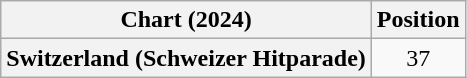<table class="wikitable sortable plainrowheaders" style="text-align:center">
<tr>
<th scope="col">Chart (2024)</th>
<th scope="col">Position</th>
</tr>
<tr>
<th scope="row">Switzerland (Schweizer Hitparade)</th>
<td>37</td>
</tr>
</table>
